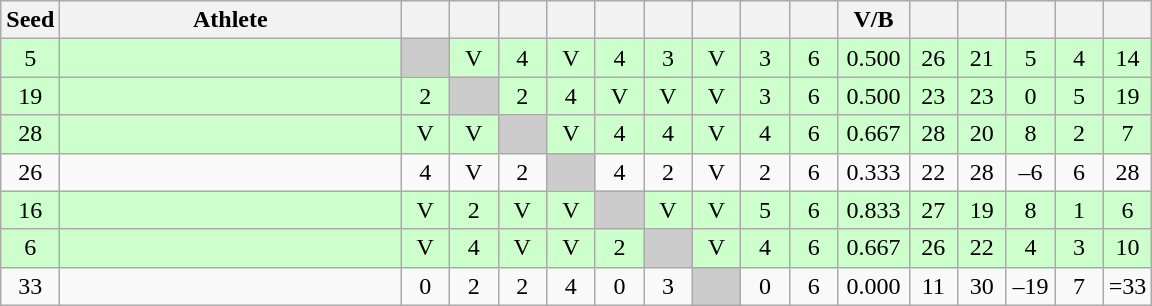<table class="wikitable" style="text-align:center">
<tr>
<th width="25">Seed</th>
<th width="220">Athlete</th>
<th width="25"></th>
<th width="25"></th>
<th width="25"></th>
<th width="25"></th>
<th width="25"></th>
<th width="25"></th>
<th width="25"></th>
<th width="25"></th>
<th width="25"></th>
<th width="40">V/B</th>
<th width="25"></th>
<th width="25"></th>
<th width="25"></th>
<th width="25"></th>
<th width="25"></th>
</tr>
<tr bgcolor="ccffcc">
<td>5</td>
<td align=left></td>
<td bgcolor="#cccccc"></td>
<td>V</td>
<td>4</td>
<td>V</td>
<td>4</td>
<td>3</td>
<td>V</td>
<td>3</td>
<td>6</td>
<td>0.500</td>
<td>26</td>
<td>21</td>
<td>5</td>
<td>4</td>
<td>14</td>
</tr>
<tr bgcolor="ccffcc">
<td>19</td>
<td align=left></td>
<td>2</td>
<td bgcolor="#cccccc"></td>
<td>2</td>
<td>4</td>
<td>V</td>
<td>V</td>
<td>V</td>
<td>3</td>
<td>6</td>
<td>0.500</td>
<td>23</td>
<td>23</td>
<td>0</td>
<td>5</td>
<td>19</td>
</tr>
<tr bgcolor="ccffcc">
<td>28</td>
<td align=left></td>
<td>V</td>
<td>V</td>
<td bgcolor="#cccccc"></td>
<td>V</td>
<td>4</td>
<td>4</td>
<td>V</td>
<td>4</td>
<td>6</td>
<td>0.667</td>
<td>28</td>
<td>20</td>
<td>8</td>
<td>2</td>
<td>7</td>
</tr>
<tr>
<td>26</td>
<td align=left></td>
<td>4</td>
<td>V</td>
<td>2</td>
<td bgcolor="#cccccc"></td>
<td>4</td>
<td>2</td>
<td>V</td>
<td>2</td>
<td>6</td>
<td>0.333</td>
<td>22</td>
<td>28</td>
<td>–6</td>
<td>6</td>
<td>28</td>
</tr>
<tr bgcolor=ccffcc>
<td>16</td>
<td align=left></td>
<td>V</td>
<td>2</td>
<td>V</td>
<td>V</td>
<td bgcolor="#cccccc"></td>
<td>V</td>
<td>V</td>
<td>5</td>
<td>6</td>
<td>0.833</td>
<td>27</td>
<td>19</td>
<td>8</td>
<td>1</td>
<td>6</td>
</tr>
<tr bgcolor=ccffcc>
<td>6</td>
<td align=left></td>
<td>V</td>
<td>4</td>
<td>V</td>
<td>V</td>
<td>2</td>
<td bgcolor="#cccccc"></td>
<td>V</td>
<td>4</td>
<td>6</td>
<td>0.667</td>
<td>26</td>
<td>22</td>
<td>4</td>
<td>3</td>
<td>10</td>
</tr>
<tr>
<td>33</td>
<td align=left></td>
<td>0</td>
<td>2</td>
<td>2</td>
<td>4</td>
<td>0</td>
<td>3</td>
<td bgcolor="#cccccc"></td>
<td>0</td>
<td>6</td>
<td>0.000</td>
<td>11</td>
<td>30</td>
<td>–19</td>
<td>7</td>
<td>=33</td>
</tr>
</table>
